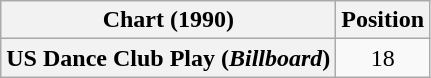<table class="wikitable plainrowheaders" style="text-align:center">
<tr>
<th>Chart (1990)</th>
<th>Position</th>
</tr>
<tr>
<th scope="row">US Dance Club Play (<em>Billboard</em>)</th>
<td>18</td>
</tr>
</table>
